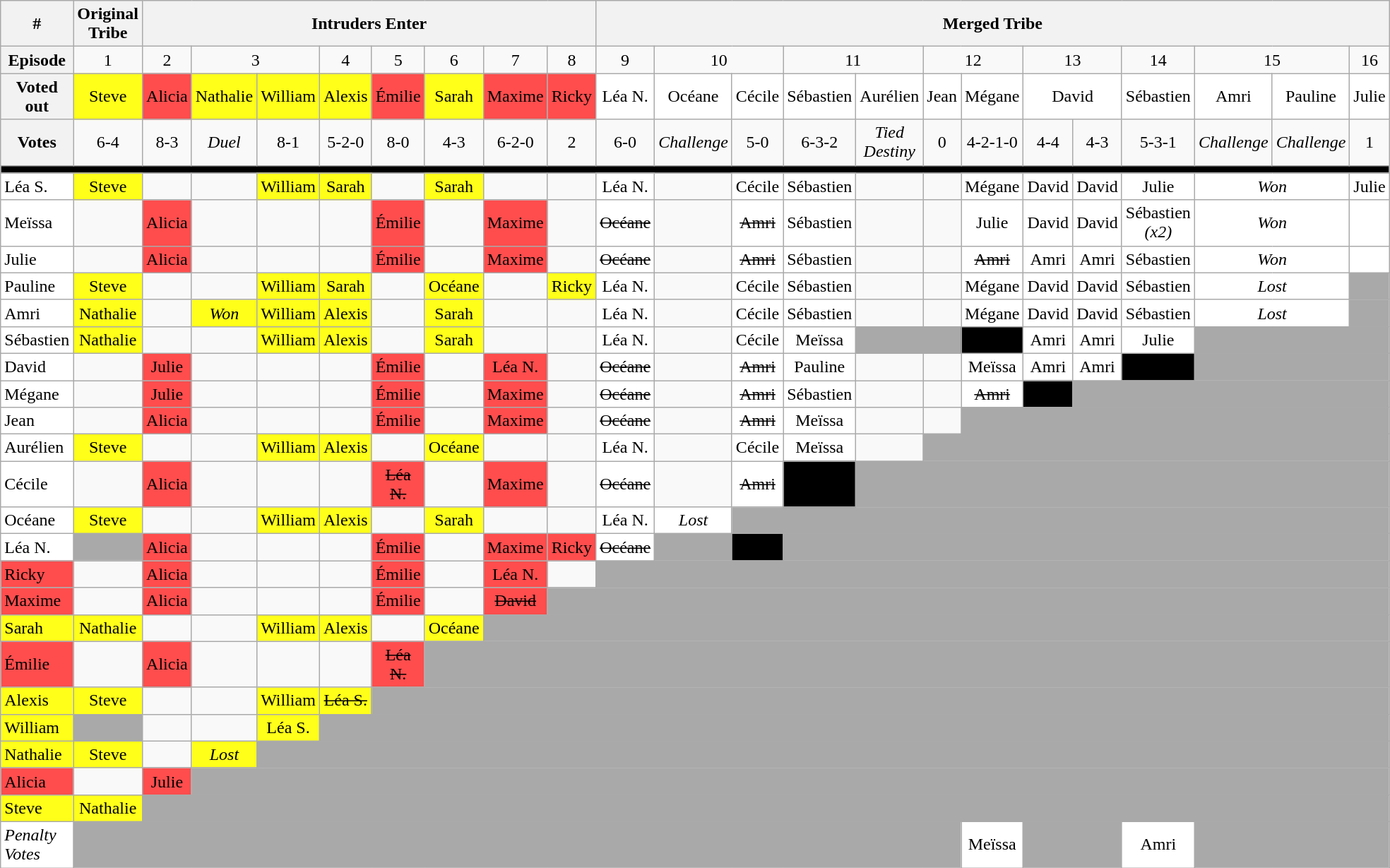<table class="wikitable" text-align:center;">
<tr>
<th colspan="1">#</th>
<th colspan="1">Original Tribe</th>
<th colspan="8">Intruders Enter</th>
<th colspan="20">Merged Tribe</th>
</tr>
<tr>
<th colspan="1" align="left">Episode</th>
<td align="center">1</td>
<td align="center">2</td>
<td colspan="2" align="center">3</td>
<td align="center">4</td>
<td align="center">5</td>
<td align="center">6</td>
<td align="center">7</td>
<td align="center">8</td>
<td align="center">9</td>
<td colspan="2" align="center">10</td>
<td colspan="2" align="center">11</td>
<td colspan="2" align="center">12</td>
<td colspan="2" align="center">13</td>
<td align="center">14</td>
<td colspan="2" align="center">15</td>
<td align="center">16</td>
</tr>
<tr>
<th colspan="1" align="left">Voted out</th>
<td align="center" bgcolor="ffff1a">Steve</td>
<td align="center" bgcolor="ff4d4d">Alicia</td>
<td colspan="1" align="center" bgcolor="ffff1a">Nathalie</td>
<td colspan="1" align="center" bgcolor="ffff1a">William</td>
<td align="center" bgcolor="ffff1a">Alexis</td>
<td align="center" bgcolor="ff4d4d">Émilie</td>
<td align="center" bgcolor="ffff1a">Sarah</td>
<td align="center" bgcolor="ff4d4d">Maxime</td>
<td align="center" bgcolor="ff4d4d">Ricky</td>
<td align="center" bgcolor="white">Léa N.</td>
<td colspan="1" align="center" bgcolor="white">Océane</td>
<td colspan="1" align="center" bgcolor="white">Cécile</td>
<td colspan="1" align="center" bgcolor="white">Sébastien</td>
<td colspan="1" align="center" bgcolor="white">Aurélien</td>
<td colspan="1" align="center" bgcolor="white">Jean</td>
<td colspan="1" align="center" bgcolor="white">Mégane</td>
<td colspan="2" align="center" bgcolor="white">David</td>
<td align="center" bgcolor="white">Sébastien</td>
<td colspan="1" align="center" bgcolor="white">Amri</td>
<td colspan="1" align="center" bgcolor="white">Pauline</td>
<td align="center" bgcolor="white">Julie</td>
</tr>
<tr>
<th colspan="1" align="left">Votes</th>
<td align="center">6-4</td>
<td align="center">8-3</td>
<td colspan="1" align="center"><em>Duel</em></td>
<td colspan="1" align="center">8-1</td>
<td align="center">5-2-0</td>
<td align="center">8-0</td>
<td align="center">4-3</td>
<td align="center">6-2-0</td>
<td align="center">2</td>
<td align="center">6-0</td>
<td align="center"><em>Challenge</em></td>
<td align="center">5-0</td>
<td align="center">6-3-2</td>
<td align="center"><em>Tied Destiny</em></td>
<td align="center">0</td>
<td align="center">4-2-1-0</td>
<td colspan="1" align="center">4-4</td>
<td colspan="1" align="center">4-3</td>
<td align="center">5-3-1</td>
<td colspan-"1" align="center"><em>Challenge</em></td>
<td colspan-"1" align="center"><em>Challenge</em></td>
<td align="center">1</td>
</tr>
<tr>
<td colspan="23" bgcolor="#000000"></td>
</tr>
<tr>
<td bgcolor="white" align="left">Léa S.</td>
<td bgcolor="ffff1a" align="center">Steve</td>
<td></td>
<td></td>
<td bgcolor="ffff1a" align="center">William</td>
<td bgcolor="ffff1a" align="center">Sarah</td>
<td></td>
<td bgcolor="ffff1a" align="center">Sarah</td>
<td></td>
<td></td>
<td bgcolor="white" align="center">Léa N.</td>
<td></td>
<td bgcolor="white" align="center">Cécile</td>
<td bgcolor="white" align="center">Sébastien</td>
<td></td>
<td></td>
<td bgcolor="white" align="center">Mégane</td>
<td bgcolor="white" align="center">David</td>
<td bgcolor="white" align="center">David</td>
<td bgcolor="white" align="center">Julie</td>
<td colspan="2" bgcolor="white" align="center"><em>Won</em></td>
<td bgcolor="white" align="center">Julie</td>
</tr>
<tr>
<td bgcolor="white" align="left">Meïssa</td>
<td></td>
<td bgcolor="ff4d4d" align="center">Alicia</td>
<td></td>
<td></td>
<td></td>
<td bgcolor="ff4d4d" align="center">Émilie</td>
<td></td>
<td bgcolor="ff4d4d" align="center">Maxime</td>
<td></td>
<td bgcolor="white" align="center"><s>Océane</s></td>
<td></td>
<td bgcolor="white" align="center"><s>Amri</s></td>
<td bgcolor="white" align="center">Sébastien</td>
<td></td>
<td></td>
<td bgcolor="white" align="center">Julie</td>
<td bgcolor="white" align="center">David</td>
<td bgcolor="white" align="center">David</td>
<td bgcolor="white" align="center">Sébastien <em>(x2)</em></td>
<td colspan="2" bgcolor="white" align="center"><em>Won</em></td>
<td bgcolor="white" align="center"></td>
</tr>
<tr>
<td bgcolor="white" align="left">Julie</td>
<td></td>
<td bgcolor="ff4d4d" align="center">Alicia</td>
<td></td>
<td></td>
<td></td>
<td bgcolor="ff4d4d" align="center">Émilie</td>
<td></td>
<td bgcolor="ff4d4d" align="center">Maxime</td>
<td></td>
<td bgcolor="white" align="center"><s>Océane</s></td>
<td></td>
<td bgcolor="white" align="center"><s>Amri</s></td>
<td bgcolor="white" align="center">Sébastien</td>
<td></td>
<td></td>
<td bgcolor="white" align="center"><s>Amri</s></td>
<td bgcolor="white" align="center">Amri</td>
<td bgcolor="white" align="center">Amri</td>
<td bgcolor="white" align="center">Sébastien</td>
<td colspan="2" bgcolor="white" align="center"><em>Won</em></td>
<td bgcolor="white" align="center"></td>
</tr>
<tr>
<td bgcolor="white" align="left">Pauline</td>
<td bgcolor="ffff1a" align="center">Steve</td>
<td></td>
<td></td>
<td bgcolor="ffff1a" align="center">William</td>
<td bgcolor="ffff1a" align="center">Sarah</td>
<td></td>
<td bgcolor="ffff1a" align="center">Océane</td>
<td></td>
<td bgcolor="ffff1a" align="center">Ricky</td>
<td bgcolor="white" align="center">Léa N.</td>
<td></td>
<td bgcolor="white" align="center">Cécile</td>
<td bgcolor="white" align="center">Sébastien</td>
<td></td>
<td></td>
<td bgcolor="white" align="center">Mégane</td>
<td bgcolor="white" align="center">David</td>
<td bgcolor="white" align="center">David</td>
<td bgcolor="white" align="center">Sébastien</td>
<td colspan="2" bgcolor="white" align="center"><em>Lost</em></td>
<td bgcolor="darkgrey"></td>
</tr>
<tr>
<td bgcolor="white" align="left">Amri</td>
<td bgcolor="ffff1a" align="center">Nathalie</td>
<td></td>
<td bgcolor="ffff1a" align="center"><em>Won</em></td>
<td bgcolor="ffff1a" align="center">William</td>
<td bgcolor="ffff1a" align="center">Alexis</td>
<td></td>
<td bgcolor="ffff1a" align="center">Sarah</td>
<td></td>
<td></td>
<td bgcolor="white" align="center">Léa N.</td>
<td></td>
<td bgcolor="white" align="center">Cécile</td>
<td bgcolor="white" align="center">Sébastien</td>
<td></td>
<td></td>
<td bgcolor="white" align="center">Mégane</td>
<td bgcolor="white" align="center">David</td>
<td bgcolor="white" align="center">David</td>
<td bgcolor="white" align="center">Sébastien</td>
<td colspan="2" bgcolor="white" align="center"><em>Lost</em></td>
<td bgcolor="darkgrey"></td>
</tr>
<tr>
<td bgcolor="white" align="left">Sébastien</td>
<td bgcolor="ffff1a" align="center">Nathalie</td>
<td></td>
<td></td>
<td bgcolor="ffff1a" align="center">William</td>
<td bgcolor="ffff1a" align="center">Alexis</td>
<td></td>
<td bgcolor="ffff1a" align="center">Sarah</td>
<td></td>
<td></td>
<td bgcolor="white" align="center">Léa N.</td>
<td></td>
<td bgcolor="white" align="center">Cécile</td>
<td bgcolor="white" align="center">Meïssa</td>
<td colspan="2" bgcolor="darkgrey"></td>
<td bgcolor="black" align="center"></td>
<td bgcolor="white" align="center">Amri</td>
<td bgcolor="white" align="center">Amri</td>
<td bgcolor="white" align="center">Julie</td>
<td colspan="3" bgcolor="darkgrey"></td>
</tr>
<tr>
<td bgcolor="white" align="left">David</td>
<td></td>
<td bgcolor="ff4d4d" align="center">Julie</td>
<td></td>
<td></td>
<td></td>
<td bgcolor="ff4d4d" align="center">Émilie</td>
<td></td>
<td bgcolor="ff4d4d" align="center">Léa N.</td>
<td></td>
<td bgcolor="white" align="center"><s>Océane</s></td>
<td></td>
<td bgcolor="white" align="center"><s>Amri</s></td>
<td bgcolor="white" align="center">Pauline</td>
<td></td>
<td></td>
<td bgcolor="white" align="center">Meïssa</td>
<td bgcolor="white" align="center">Amri</td>
<td bgcolor="white" align="center">Amri</td>
<td bgcolor="black" align="center"></td>
<td colspan="4" bgcolor="darkgrey"></td>
</tr>
<tr>
<td bgcolor="white" align="left">Mégane</td>
<td></td>
<td bgcolor="ff4d4d" align="center">Julie</td>
<td></td>
<td></td>
<td></td>
<td bgcolor="ff4d4d" align="center">Émilie</td>
<td></td>
<td bgcolor="ff4d4d" align="center">Maxime</td>
<td></td>
<td bgcolor="white" align="center"><s>Océane</s></td>
<td></td>
<td bgcolor="white" align="center"><s>Amri</s></td>
<td bgcolor="white" align="center">Sébastien</td>
<td></td>
<td></td>
<td bgcolor="white" align="center"><s>Amri</s></td>
<td bgcolor="black" align="center"></td>
<td colspan="5" bgcolor="darkgrey"></td>
</tr>
<tr>
<td bgcolor="white" align="left">Jean</td>
<td></td>
<td bgcolor="ff4d4d" align="center">Alicia</td>
<td></td>
<td></td>
<td></td>
<td bgcolor="ff4d4d" align="center">Émilie</td>
<td></td>
<td bgcolor="ff4d4d" align="center">Maxime</td>
<td></td>
<td bgcolor="white" align="center"><s>Océane</s></td>
<td></td>
<td bgcolor="white" align="center"><s>Amri</s></td>
<td bgcolor="white" align="center">Meïssa</td>
<td></td>
<td></td>
<td colspan="7" bgcolor="darkgrey"></td>
</tr>
<tr>
<td bgcolor="white" align="left">Aurélien</td>
<td bgcolor="ffff1a" align="center">Steve</td>
<td></td>
<td></td>
<td bgcolor="ffff1a" align="center">William</td>
<td bgcolor="ffff1a" align="center">Alexis</td>
<td></td>
<td bgcolor="ffff1a" align="center">Océane</td>
<td></td>
<td></td>
<td bgcolor="white" align="center">Léa N.</td>
<td></td>
<td bgcolor="white" align="center">Cécile</td>
<td bgcolor="white" align="center">Meïssa</td>
<td></td>
<td colspan="9" bgcolor="darkgrey"></td>
</tr>
<tr>
<td bgcolor="white" align="left">Cécile</td>
<td></td>
<td bgcolor="ff4d4d" align="center">Alicia</td>
<td></td>
<td></td>
<td></td>
<td bgcolor="ff4d4d" align="center"><s>Léa N.</s></td>
<td></td>
<td bgcolor="ff4d4d" align="center">Maxime</td>
<td></td>
<td bgcolor="white" align="center"><s>Océane</s></td>
<td></td>
<td bgcolor="white" align="center"><s>Amri</s></td>
<td bgcolor="black" align="center"></td>
<td colspan="10" bgcolor="darkgrey"></td>
</tr>
<tr>
<td bgcolor="white" align="left">Océane</td>
<td bgcolor="ffff1a" align="center">Steve</td>
<td></td>
<td></td>
<td bgcolor="ffff1a" align="center">William</td>
<td bgcolor="ffff1a" align="center">Alexis</td>
<td></td>
<td bgcolor="ffff1a" align="center">Sarah</td>
<td></td>
<td></td>
<td bgcolor="white" align="center">Léa N.</td>
<td bgcolor="white" align="center"><em>Lost</em></td>
<td colspan="11" bgcolor="darkgrey"></td>
</tr>
<tr>
<td bgcolor="white" align="left">Léa N.</td>
<td bgcolor="darkgrey"></td>
<td bgcolor="ff4d4d" align="center">Alicia</td>
<td></td>
<td></td>
<td></td>
<td bgcolor="ff4d4d" align="center">Émilie</td>
<td></td>
<td bgcolor="ff4d4d" align="center">Maxime</td>
<td bgcolor="ff4d4d" align="center">Ricky</td>
<td bgcolor="white" align="center"><s>Océane</s></td>
<td bgcolor="darkgrey"></td>
<td bgcolor="black" align="center"><s></s></td>
<td colspan="10" bgcolor="darkgrey"></td>
</tr>
<tr>
<td bgcolor="ff4d4d" align="left">Ricky</td>
<td></td>
<td bgcolor="ff4d4d" align="center">Alicia</td>
<td></td>
<td></td>
<td></td>
<td bgcolor="ff4d4d" align="center">Émilie</td>
<td></td>
<td bgcolor="ff4d4d" align="center">Léa N.</td>
<td></td>
<td colspan="13" bgcolor="darkgrey"></td>
</tr>
<tr>
<td bgcolor="ff4d4d" align="left">Maxime</td>
<td></td>
<td bgcolor="ff4d4d" align="center">Alicia</td>
<td></td>
<td></td>
<td></td>
<td bgcolor="ff4d4d" align="center">Émilie</td>
<td></td>
<td bgcolor="ff4d4d" align="center"><s>David</s></td>
<td colspan="14" bgcolor="darkgrey"></td>
</tr>
<tr>
<td bgcolor="ffff1a" align="left">Sarah</td>
<td bgcolor="ffff1a" align="center">Nathalie</td>
<td></td>
<td></td>
<td bgcolor="ffff1a" align="center">William</td>
<td bgcolor="ffff1a" align="center">Alexis</td>
<td></td>
<td bgcolor="ffff1a" align="center">Océane</td>
<td colspan="15" bgcolor="darkgrey"></td>
</tr>
<tr>
<td bgcolor="ff4d4d" align="left">Émilie</td>
<td></td>
<td bgcolor="ff4d4d" align="center">Alicia</td>
<td></td>
<td></td>
<td></td>
<td bgcolor="ff4d4d" align="center"><s>Léa N.</s></td>
<td colspan="16" bgcolor="darkgrey"></td>
</tr>
<tr>
<td bgcolor="ffff1a" align="left">Alexis</td>
<td bgcolor="ffff1a" align="center">Steve</td>
<td></td>
<td></td>
<td bgcolor="ffff1a" align="center">William</td>
<td bgcolor="ffff1a" align="center"><s>Léa S.</s></td>
<td colspan="17" bgcolor="darkgrey"></td>
</tr>
<tr>
<td bgcolor="ffff1a" align="left">William</td>
<td bgcolor="darkgrey"></td>
<td></td>
<td></td>
<td bgcolor="ffff1a" align="center">Léa S.</td>
<td colspan="18" bgcolor="darkgrey"></td>
</tr>
<tr>
<td bgcolor="ffff1a" align="left">Nathalie</td>
<td bgcolor="ffff1a" align="center">Steve</td>
<td></td>
<td bgcolor="ffff1a" align="center"><em>Lost</em></td>
<td colspan="20" bgcolor="darkgrey"></td>
</tr>
<tr>
<td bgcolor="ff4d4d" align="left">Alicia</td>
<td></td>
<td bgcolor="ff4d4d" align="center">Julie</td>
<td colspan="20" bgcolor="darkgrey"></td>
</tr>
<tr>
<td bgcolor="ffff1a" align="left">Steve</td>
<td bgcolor="ffff1a" align="center">Nathalie</td>
<td colspan="21" bgcolor="darkgrey"></td>
</tr>
<tr>
<td bgcolor="white" align="left"><em>Penalty Votes</em></td>
<td colspan="15" bgcolor="darkgrey"></td>
<td bgcolor="white" align="center">Meïssa</td>
<td colspan="2" bgcolor="darkgrey"></td>
<td bgcolor="white" align="center">Amri</td>
<td colspan="3" bgcolor="darkgrey"></td>
</tr>
</table>
